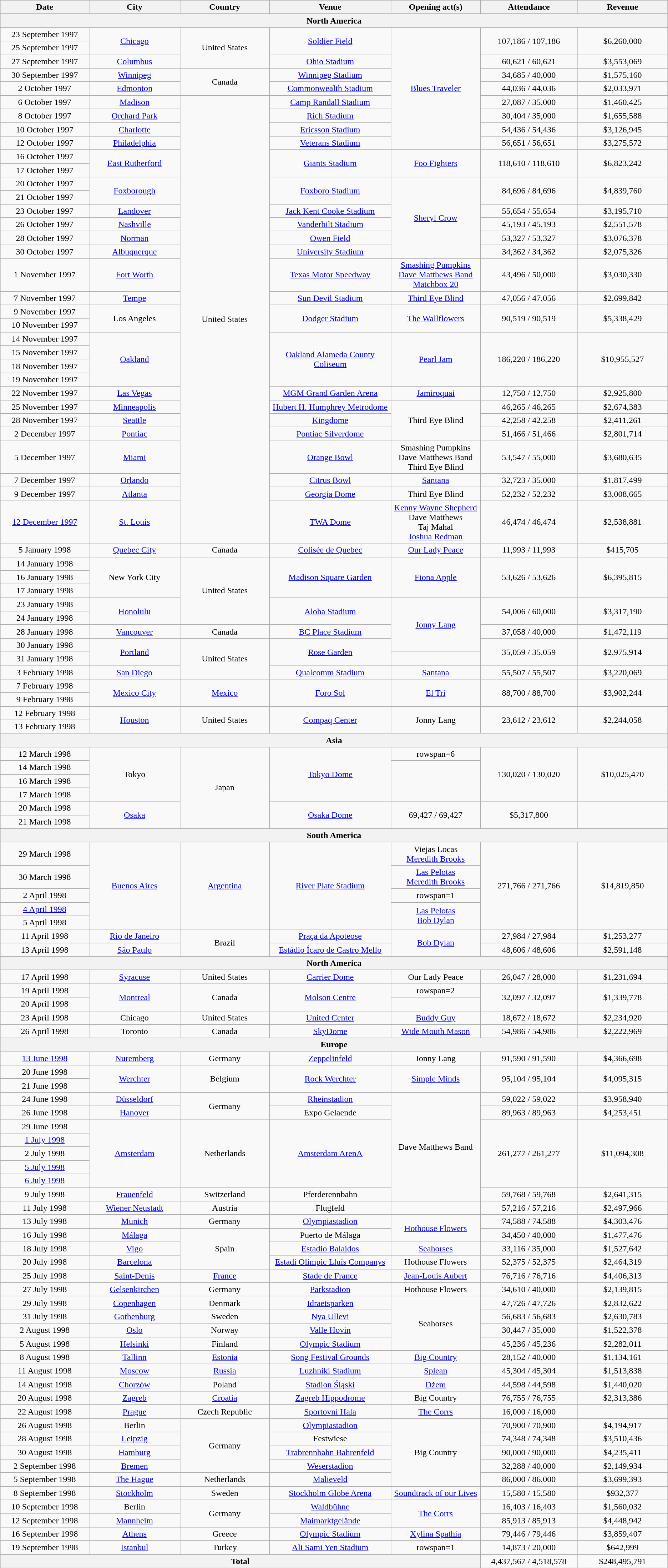<table class="wikitable" style="text-align:center;">
<tr>
<th scope="col" style="width:11em;">Date</th>
<th scope="col" style="width:11em;">City</th>
<th scope="col" style="width:11em;">Country</th>
<th scope="col" style="width:15em;">Venue</th>
<th scope="col" style="width:11em;">Opening act(s)</th>
<th scope="col" style="width:12em;">Attendance</th>
<th scope="col" style="width:11em;">Revenue</th>
</tr>
<tr>
<th colspan=7>North America</th>
</tr>
<tr>
<td>23 September 1997</td>
<td rowspan=2><a href='#'>Chicago</a></td>
<td rowspan=3>United States</td>
<td rowspan=2><a href='#'>Soldier Field</a></td>
<td rowspan=9><a href='#'>Blues Traveler</a></td>
<td rowspan=2>107,186 / 107,186</td>
<td rowspan=2>$6,260,000</td>
</tr>
<tr>
<td>25 September 1997</td>
</tr>
<tr>
<td>27 September 1997</td>
<td><a href='#'>Columbus</a></td>
<td><a href='#'>Ohio Stadium</a></td>
<td>60,621 / 60,621</td>
<td>$3,553,069</td>
</tr>
<tr>
<td>30 September 1997</td>
<td><a href='#'>Winnipeg</a></td>
<td rowspan=2>Canada</td>
<td><a href='#'>Winnipeg Stadium</a></td>
<td>34,685 / 40,000</td>
<td>$1,575,160</td>
</tr>
<tr>
<td>2 October 1997</td>
<td><a href='#'>Edmonton</a></td>
<td><a href='#'>Commonwealth Stadium</a></td>
<td>44,036 / 44,036</td>
<td>$2,033,971</td>
</tr>
<tr>
<td>6 October 1997</td>
<td><a href='#'>Madison</a></td>
<td rowspan=28>United States</td>
<td><a href='#'>Camp Randall Stadium</a></td>
<td>27,087 / 35,000</td>
<td>$1,460,425</td>
</tr>
<tr>
<td>8 October 1997</td>
<td><a href='#'>Orchard Park</a></td>
<td><a href='#'>Rich Stadium</a></td>
<td>30,404 / 35,000</td>
<td>$1,655,588</td>
</tr>
<tr>
<td>10 October 1997</td>
<td><a href='#'>Charlotte</a></td>
<td><a href='#'>Ericsson Stadium</a></td>
<td>54,436 / 54,436</td>
<td>$3,126,945</td>
</tr>
<tr>
<td>12 October 1997</td>
<td><a href='#'>Philadelphia</a></td>
<td><a href='#'>Veterans Stadium</a></td>
<td>56,651 / 56,651</td>
<td>$3,275,572</td>
</tr>
<tr>
<td>16 October 1997</td>
<td rowspan=2><a href='#'>East Rutherford</a></td>
<td rowspan=2><a href='#'>Giants Stadium</a></td>
<td rowspan=2><a href='#'>Foo Fighters</a></td>
<td rowspan=2>118,610 / 118,610</td>
<td rowspan=2>$6,823,242</td>
</tr>
<tr>
<td>17 October 1997</td>
</tr>
<tr>
<td>20 October 1997</td>
<td rowspan=2><a href='#'>Foxborough</a></td>
<td rowspan=2><a href='#'>Foxboro Stadium</a></td>
<td rowspan=6><a href='#'>Sheryl Crow</a></td>
<td rowspan=2>84,696 / 84,696</td>
<td rowspan=2>$4,839,760</td>
</tr>
<tr>
<td>21 October 1997</td>
</tr>
<tr>
<td>23 October 1997</td>
<td><a href='#'>Landover</a></td>
<td><a href='#'>Jack Kent Cooke Stadium</a></td>
<td>55,654 / 55,654</td>
<td>$3,195,710</td>
</tr>
<tr>
<td>26 October 1997</td>
<td><a href='#'>Nashville</a></td>
<td><a href='#'>Vanderbilt Stadium</a></td>
<td>45,193 / 45,193</td>
<td>$2,551,578</td>
</tr>
<tr>
<td>28 October 1997</td>
<td><a href='#'>Norman</a></td>
<td><a href='#'>Owen Field</a></td>
<td>53,327 / 53,327</td>
<td>$3,076,378</td>
</tr>
<tr>
<td>30 October 1997</td>
<td><a href='#'>Albuquerque</a></td>
<td><a href='#'>University Stadium</a></td>
<td>34,362 / 34,362</td>
<td>$2,075,326</td>
</tr>
<tr>
<td>1 November 1997</td>
<td><a href='#'>Fort Worth</a></td>
<td><a href='#'>Texas Motor Speedway</a></td>
<td><a href='#'>Smashing Pumpkins</a><br><a href='#'>Dave Matthews Band</a><br><a href='#'>Matchbox 20</a></td>
<td>43,496 / 50,000</td>
<td>$3,030,330</td>
</tr>
<tr>
<td>7 November 1997</td>
<td><a href='#'>Tempe</a></td>
<td><a href='#'>Sun Devil Stadium</a></td>
<td><a href='#'>Third Eye Blind</a></td>
<td>47,056 / 47,056</td>
<td>$2,699,842</td>
</tr>
<tr>
<td>9 November 1997</td>
<td rowspan=2>Los Angeles</td>
<td rowspan=2><a href='#'>Dodger Stadium</a></td>
<td rowspan=2><a href='#'>The Wallflowers</a></td>
<td rowspan=2>90,519 / 90,519</td>
<td rowspan=2>$5,338,429</td>
</tr>
<tr>
<td>10 November 1997</td>
</tr>
<tr>
<td>14 November 1997</td>
<td rowspan=4><a href='#'>Oakland</a></td>
<td rowspan=4><a href='#'>Oakland Alameda County Coliseum</a></td>
<td rowspan=4><a href='#'>Pearl Jam</a></td>
<td rowspan=4>186,220 / 186,220</td>
<td rowspan=4>$10,955,527</td>
</tr>
<tr>
<td>15 November 1997</td>
</tr>
<tr>
<td>18 November 1997</td>
</tr>
<tr>
<td>19 November 1997</td>
</tr>
<tr>
<td>22 November 1997</td>
<td><a href='#'>Las Vegas</a></td>
<td><a href='#'>MGM Grand Garden Arena</a></td>
<td><a href='#'>Jamiroquai</a></td>
<td>12,750 / 12,750</td>
<td>$2,925,800</td>
</tr>
<tr>
<td>25 November 1997</td>
<td><a href='#'>Minneapolis</a></td>
<td><a href='#'>Hubert H. Humphrey Metrodome</a></td>
<td rowspan=3>Third Eye Blind</td>
<td>46,265 / 46,265</td>
<td>$2,674,383</td>
</tr>
<tr>
<td>28 November 1997</td>
<td><a href='#'>Seattle</a></td>
<td><a href='#'>Kingdome</a></td>
<td>42,258 / 42,258</td>
<td>$2,411,261</td>
</tr>
<tr>
<td>2 December 1997</td>
<td><a href='#'>Pontiac</a></td>
<td><a href='#'>Pontiac Silverdome</a></td>
<td>51,466 / 51,466</td>
<td>$2,801,714</td>
</tr>
<tr>
<td>5 December 1997</td>
<td><a href='#'>Miami</a></td>
<td><a href='#'>Orange Bowl</a></td>
<td>Smashing Pumpkins<br>Dave Matthews Band<br>Third Eye Blind</td>
<td>53,547 / 55,000</td>
<td>$3,680,635</td>
</tr>
<tr>
<td>7 December 1997</td>
<td><a href='#'>Orlando</a></td>
<td><a href='#'>Citrus Bowl</a></td>
<td><a href='#'>Santana</a></td>
<td>32,723 / 35,000</td>
<td>$1,817,499</td>
</tr>
<tr>
<td>9 December 1997</td>
<td><a href='#'>Atlanta</a></td>
<td><a href='#'>Georgia Dome</a></td>
<td>Third Eye Blind</td>
<td>52,232 / 52,232</td>
<td>$3,008,665</td>
</tr>
<tr>
<td><a href='#'>12 December 1997</a></td>
<td><a href='#'>St. Louis</a></td>
<td><a href='#'>TWA Dome</a></td>
<td><a href='#'>Kenny Wayne Shepherd</a><br>Dave Matthews<br>Taj Mahal<br><a href='#'>Joshua Redman</a></td>
<td>46,474 / 46,474</td>
<td>$2,538,881</td>
</tr>
<tr>
<td>5 January 1998</td>
<td><a href='#'>Quebec City</a></td>
<td>Canada</td>
<td><a href='#'>Colisée de Quebec</a></td>
<td><a href='#'>Our Lady Peace</a></td>
<td>11,993 / 11,993</td>
<td>$415,705</td>
</tr>
<tr>
<td>14 January 1998</td>
<td rowspan=3>New York City</td>
<td rowspan=5>United States</td>
<td rowspan=3><a href='#'>Madison Square Garden</a></td>
<td rowspan=3><a href='#'>Fiona Apple</a></td>
<td rowspan=3>53,626 / 53,626</td>
<td rowspan=3>$6,395,815</td>
</tr>
<tr>
<td>16 January 1998</td>
</tr>
<tr>
<td>17 January 1998</td>
</tr>
<tr>
<td>23 January 1998</td>
<td rowspan=2><a href='#'>Honolulu</a></td>
<td rowspan=2><a href='#'>Aloha Stadium</a></td>
<td rowspan="4"><a href='#'>Jonny Lang</a></td>
<td rowspan=2>54,006 / 60,000</td>
<td rowspan=2>$3,317,190</td>
</tr>
<tr>
<td>24 January 1998</td>
</tr>
<tr>
<td>28 January 1998</td>
<td><a href='#'>Vancouver</a></td>
<td>Canada</td>
<td><a href='#'>BC Place Stadium</a></td>
<td>37,058 / 40,000</td>
<td>$1,472,119</td>
</tr>
<tr>
<td>30 January 1998</td>
<td rowspan=2><a href='#'>Portland</a></td>
<td rowspan=3>United States</td>
<td rowspan=2><a href='#'>Rose Garden</a></td>
<td rowspan=2>35,059 / 35,059</td>
<td rowspan=2>$2,975,914</td>
</tr>
<tr>
<td>31 January 1998</td>
<td></td>
</tr>
<tr>
<td>3 February 1998</td>
<td><a href='#'>San Diego</a></td>
<td><a href='#'>Qualcomm Stadium</a></td>
<td><a href='#'>Santana</a></td>
<td>55,507 / 55,507</td>
<td>$3,220,069</td>
</tr>
<tr>
<td>7 February 1998</td>
<td rowspan=2><a href='#'>Mexico City</a></td>
<td rowspan=2><a href='#'>Mexico</a></td>
<td rowspan=2><a href='#'>Foro Sol</a></td>
<td rowspan=2><a href='#'>El Tri</a></td>
<td rowspan=2>88,700 / 88,700</td>
<td rowspan=2>$3,902,244</td>
</tr>
<tr>
<td>9 February 1998</td>
</tr>
<tr>
<td>12 February 1998</td>
<td rowspan=2><a href='#'>Houston</a></td>
<td rowspan=2>United States</td>
<td rowspan=2><a href='#'>Compaq Center</a></td>
<td rowspan=2>Jonny Lang</td>
<td rowspan=2>23,612 / 23,612</td>
<td rowspan=2>$2,244,058</td>
</tr>
<tr>
<td>13 February 1998</td>
</tr>
<tr>
<th colspan=7>Asia</th>
</tr>
<tr>
<td>12 March 1998</td>
<td rowspan=4>Tokyo</td>
<td rowspan=6>Japan</td>
<td rowspan=4><a href='#'>Tokyo Dome</a></td>
<td>rowspan=6 </td>
<td rowspan=4>130,020 / 130,020</td>
<td rowspan=4>$10,025,470</td>
</tr>
<tr>
<td>14 March 1998</td>
</tr>
<tr>
<td>16 March 1998</td>
</tr>
<tr>
<td>17 March 1998</td>
</tr>
<tr>
<td>20 March 1998</td>
<td rowspan=2><a href='#'>Osaka</a></td>
<td rowspan=2><a href='#'>Osaka Dome</a></td>
<td rowspan=2>69,427 / 69,427</td>
<td rowspan=2>$5,317,800</td>
</tr>
<tr>
<td>21 March 1998</td>
</tr>
<tr>
<th colspan=7>South America</th>
</tr>
<tr>
<td>29 March 1998</td>
<td rowspan=5><a href='#'>Buenos Aires</a></td>
<td rowspan=5><a href='#'>Argentina</a></td>
<td rowspan=5><a href='#'>River Plate Stadium</a></td>
<td rowspan=1>Viejas Locas<br><a href='#'>Meredith Brooks</a></td>
<td rowspan=5>271,766 / 271,766</td>
<td rowspan=5>$14,819,850</td>
</tr>
<tr>
<td>30 March 1998</td>
<td rowspan=1><a href='#'>Las Pelotas</a><br><a href='#'>Meredith Brooks</a></td>
</tr>
<tr>
<td>2 April 1998</td>
<td>rowspan=1 </td>
</tr>
<tr>
<td><a href='#'>4 April 1998</a></td>
<td rowspan=2><a href='#'>Las Pelotas</a><br><a href='#'>Bob Dylan</a></td>
</tr>
<tr>
<td>5 April 1998</td>
</tr>
<tr>
<td>11 April 1998</td>
<td><a href='#'>Rio de Janeiro</a></td>
<td rowspan=2>Brazil</td>
<td><a href='#'>Praça da Apoteose</a></td>
<td rowspan=2><a href='#'>Bob Dylan</a></td>
<td>27,984 / 27,984</td>
<td>$1,253,277</td>
</tr>
<tr>
<td>13 April 1998</td>
<td><a href='#'>São Paulo</a></td>
<td><a href='#'>Estádio Ícaro de Castro Mello</a></td>
<td>48,606 / 48,606</td>
<td>$2,591,148</td>
</tr>
<tr>
<th colspan=7>North America</th>
</tr>
<tr>
<td>17 April 1998</td>
<td><a href='#'>Syracuse</a></td>
<td>United States</td>
<td><a href='#'>Carrier Dome</a></td>
<td>Our Lady Peace</td>
<td>26,047 / 28,000</td>
<td>$1,231,694</td>
</tr>
<tr>
<td>19 April 1998</td>
<td rowspan=2><a href='#'>Montreal</a></td>
<td rowspan=2>Canada</td>
<td rowspan=2><a href='#'>Molson Centre</a></td>
<td>rowspan=2 </td>
<td rowspan=2>32,097 / 32,097</td>
<td rowspan=2>$1,339,778</td>
</tr>
<tr>
<td>20 April 1998</td>
</tr>
<tr>
<td>23 April 1998</td>
<td>Chicago</td>
<td>United States</td>
<td><a href='#'>United Center</a></td>
<td><a href='#'>Buddy Guy</a></td>
<td>18,672 / 18,672</td>
<td>$2,234,920</td>
</tr>
<tr>
<td>26 April 1998</td>
<td>Toronto</td>
<td>Canada</td>
<td><a href='#'>SkyDome</a></td>
<td><a href='#'>Wide Mouth Mason</a></td>
<td>54,986 / 54,986</td>
<td>$2,222,969</td>
</tr>
<tr>
<th colspan=7>Europe</th>
</tr>
<tr>
<td><a href='#'>13 June 1998</a></td>
<td><a href='#'>Nuremberg</a></td>
<td>Germany</td>
<td><a href='#'>Zeppelinfeld</a></td>
<td>Jonny Lang</td>
<td>91,590 / 91,590</td>
<td>$4,366,698</td>
</tr>
<tr>
<td>20 June 1998</td>
<td rowspan=2><a href='#'>Werchter</a></td>
<td rowspan=2>Belgium</td>
<td rowspan=2><a href='#'>Rock Werchter</a></td>
<td rowspan=2><a href='#'>Simple Minds</a></td>
<td rowspan=2>95,104 / 95,104</td>
<td rowspan=2>$4,095,315</td>
</tr>
<tr>
<td>21 June 1998</td>
</tr>
<tr>
<td>24 June 1998</td>
<td><a href='#'>Düsseldorf</a></td>
<td rowspan=2>Germany</td>
<td><a href='#'>Rheinstadion</a></td>
<td rowspan=8>Dave Matthews Band</td>
<td>59,022 / 59,022</td>
<td>$3,958,940</td>
</tr>
<tr>
<td>26 June 1998</td>
<td><a href='#'>Hanover</a></td>
<td>Expo Gelaende</td>
<td>89,963 / 89,963</td>
<td>$4,253,451</td>
</tr>
<tr>
<td>29 June 1998</td>
<td rowspan=5><a href='#'>Amsterdam</a></td>
<td rowspan=5>Netherlands</td>
<td rowspan=5><a href='#'>Amsterdam ArenA</a></td>
<td rowspan=5>261,277 / 261,277</td>
<td rowspan=5>$11,094,308</td>
</tr>
<tr>
<td><a href='#'>1 July 1998</a></td>
</tr>
<tr>
<td>2 July 1998</td>
</tr>
<tr>
<td><a href='#'>5 July 1998</a></td>
</tr>
<tr>
<td><a href='#'>6 July 1998</a></td>
</tr>
<tr>
<td>9 July 1998</td>
<td><a href='#'>Frauenfeld</a></td>
<td>Switzerland</td>
<td>Pferderennbahn</td>
<td>59,768 / 59,768</td>
<td>$2,641,315</td>
</tr>
<tr>
<td>11 July 1998</td>
<td><a href='#'>Wiener Neustadt</a></td>
<td>Austria</td>
<td>Flugfeld</td>
<td></td>
<td>57,216 / 57,216</td>
<td>$2,497,966</td>
</tr>
<tr>
<td>13 July 1998</td>
<td><a href='#'>Munich</a></td>
<td>Germany</td>
<td><a href='#'>Olympiastadion</a></td>
<td rowspan=2><a href='#'>Hothouse Flowers</a></td>
<td>74,588 / 74,588</td>
<td>$4,303,476</td>
</tr>
<tr>
<td>16 July 1998</td>
<td><a href='#'>Málaga</a></td>
<td rowspan=3>Spain</td>
<td>Puerto de Málaga</td>
<td>34,450 / 40,000</td>
<td>$1,477,476</td>
</tr>
<tr>
<td>18 July 1998</td>
<td><a href='#'>Vigo</a></td>
<td><a href='#'>Estadio Balaídos</a></td>
<td><a href='#'>Seahorses</a></td>
<td>33,116 / 35,000</td>
<td>$1,527,642</td>
</tr>
<tr>
<td>20 July 1998</td>
<td><a href='#'>Barcelona</a></td>
<td><a href='#'>Estadi Olímpic Lluís Companys</a></td>
<td>Hothouse Flowers</td>
<td>52,375 / 52,375</td>
<td>$2,464,319</td>
</tr>
<tr>
<td>25 July 1998</td>
<td><a href='#'>Saint-Denis</a></td>
<td><a href='#'>France</a></td>
<td><a href='#'>Stade de France</a></td>
<td><a href='#'>Jean-Louis Aubert</a></td>
<td>76,716 / 76,716</td>
<td>$4,406,313</td>
</tr>
<tr>
<td>27 July 1998</td>
<td><a href='#'>Gelsenkirchen</a></td>
<td>Germany</td>
<td><a href='#'>Parkstadion</a></td>
<td>Hothouse Flowers</td>
<td>34,610 / 40,000</td>
<td>$2,139,815</td>
</tr>
<tr>
<td>29 July 1998</td>
<td><a href='#'>Copenhagen</a></td>
<td>Denmark</td>
<td><a href='#'>Idraetsparken</a></td>
<td rowspan=4>Seahorses</td>
<td>47,726 / 47,726</td>
<td>$2,832,622</td>
</tr>
<tr>
<td>31 July 1998</td>
<td><a href='#'>Gothenburg</a></td>
<td>Sweden</td>
<td><a href='#'>Nya Ullevi</a></td>
<td>56,683 / 56,683</td>
<td>$2,630,783</td>
</tr>
<tr>
<td>2 August 1998</td>
<td><a href='#'>Oslo</a></td>
<td>Norway</td>
<td><a href='#'>Valle Hovin</a></td>
<td>30,447 / 35,000</td>
<td>$1,522,378</td>
</tr>
<tr>
<td>5 August 1998</td>
<td><a href='#'>Helsinki</a></td>
<td>Finland</td>
<td><a href='#'>Olympic Stadium</a></td>
<td>45,236 / 45,236</td>
<td>$2,282,011</td>
</tr>
<tr>
<td>8 August 1998</td>
<td><a href='#'>Tallinn</a></td>
<td><a href='#'>Estonia</a></td>
<td><a href='#'>Song Festival Grounds</a></td>
<td><a href='#'>Big Country</a></td>
<td>28,152 / 40,000</td>
<td>$1,134,161</td>
</tr>
<tr>
<td>11 August 1998</td>
<td><a href='#'>Moscow</a></td>
<td><a href='#'>Russia</a></td>
<td><a href='#'>Luzhniki Stadium</a></td>
<td><a href='#'>Splean</a></td>
<td>45,304 / 45,304</td>
<td>$1,513,838</td>
</tr>
<tr>
<td>14 August 1998</td>
<td><a href='#'>Chorzów</a></td>
<td>Poland</td>
<td><a href='#'>Stadion Śląski</a></td>
<td><a href='#'>Dżem</a></td>
<td>44,598 / 44,598</td>
<td>$1,440,020</td>
</tr>
<tr>
<td>20 August 1998</td>
<td><a href='#'>Zagreb</a></td>
<td><a href='#'>Croatia</a></td>
<td><a href='#'>Zagreb Hippodrome</a></td>
<td>Big Country</td>
<td>76,755 / 76,755</td>
<td>$2,313,386</td>
</tr>
<tr>
<td>22 August 1998</td>
<td><a href='#'>Prague</a></td>
<td>Czech Republic</td>
<td><a href='#'>Sportovní Hala</a></td>
<td><a href='#'>The Corrs</a></td>
<td>16,000 / 16,000</td>
<td></td>
</tr>
<tr>
<td>26 August 1998</td>
<td>Berlin</td>
<td rowspan=4>Germany</td>
<td><a href='#'>Olympiastadion</a></td>
<td rowspan=5>Big Country</td>
<td>70,900 / 70,900</td>
<td>$4,194,917</td>
</tr>
<tr>
<td>28 August 1998</td>
<td><a href='#'>Leipzig</a></td>
<td>Festwiese</td>
<td>74,348 / 74,348</td>
<td>$3,510,436</td>
</tr>
<tr>
<td>30 August 1998</td>
<td><a href='#'>Hamburg</a></td>
<td><a href='#'>Trabrennbahn Bahrenfeld</a></td>
<td>90,000 / 90,000</td>
<td>$4,235,411</td>
</tr>
<tr>
<td>2 September 1998</td>
<td><a href='#'>Bremen</a></td>
<td><a href='#'>Weserstadion</a></td>
<td>32,288 / 40,000</td>
<td>$2,149,934</td>
</tr>
<tr>
<td>5 September 1998</td>
<td><a href='#'>The Hague</a></td>
<td>Netherlands</td>
<td><a href='#'>Malieveld</a></td>
<td>86,000 / 86,000</td>
<td>$3,699,393</td>
</tr>
<tr>
<td>8 September 1998</td>
<td><a href='#'>Stockholm</a></td>
<td>Sweden</td>
<td><a href='#'>Stockholm Globe Arena</a></td>
<td><a href='#'>Soundtrack of our Lives</a></td>
<td>15,580 / 15,580</td>
<td>$932,377</td>
</tr>
<tr>
<td>10 September 1998</td>
<td>Berlin</td>
<td rowspan=2>Germany</td>
<td><a href='#'>Waldbühne</a></td>
<td rowspan=2><a href='#'>The Corrs</a></td>
<td>16,403 / 16,403</td>
<td>$1,560,032</td>
</tr>
<tr>
<td>12 September 1998</td>
<td><a href='#'>Mannheim</a></td>
<td><a href='#'>Maimarktgelände</a></td>
<td>85,913 / 85,913</td>
<td>$4,448,942</td>
</tr>
<tr>
<td>16 September 1998</td>
<td><a href='#'>Athens</a></td>
<td>Greece</td>
<td><a href='#'>Olympic Stadium</a></td>
<td rowspan=1><a href='#'>Xylina Spathia</a></td>
<td>79,446 / 79,446</td>
<td>$3,859,407</td>
</tr>
<tr>
<td>19 September 1998</td>
<td><a href='#'>Istanbul</a></td>
<td>Turkey</td>
<td><a href='#'>Ali Sami Yen Stadium</a></td>
<td>rowspan=1 </td>
<td>14,873 / 20,000</td>
<td>$642,999</td>
</tr>
<tr>
<th colspan=5>Total</th>
<td>4,437,567 / 4,518,578</td>
<td>$248,495,791</td>
</tr>
</table>
